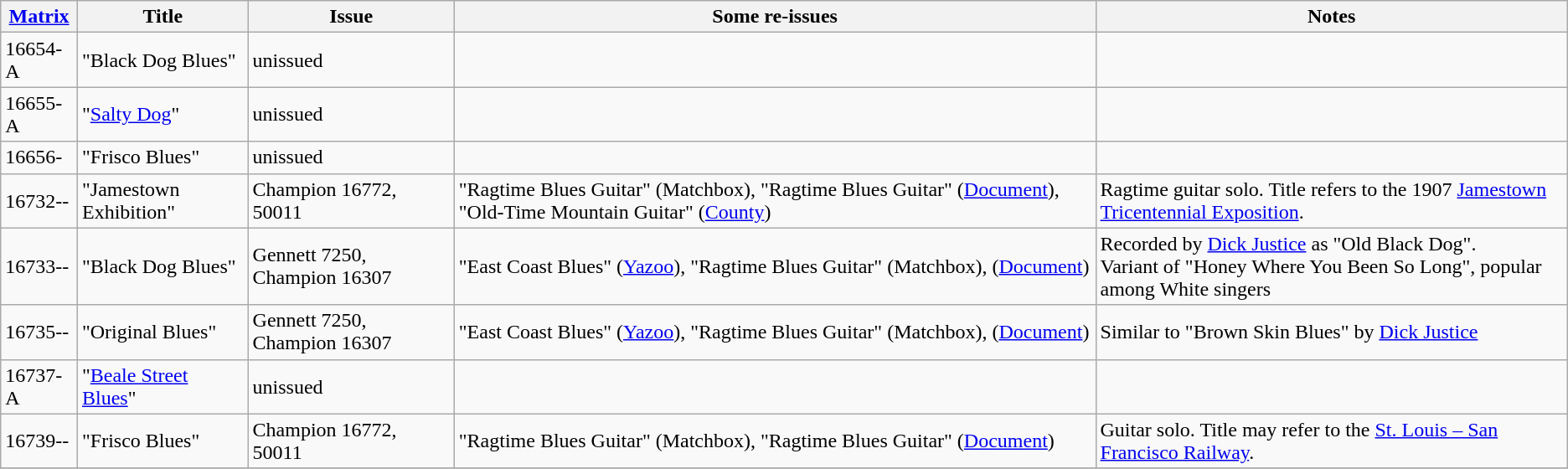<table class="wikitable">
<tr>
<th><a href='#'>Matrix</a></th>
<th>Title</th>
<th>Issue</th>
<th>Some re-issues</th>
<th>Notes</th>
</tr>
<tr>
<td>16654-A</td>
<td>"Black Dog Blues"</td>
<td>unissued</td>
<td></td>
<td></td>
</tr>
<tr>
<td>16655-A</td>
<td>"<a href='#'>Salty Dog</a>"</td>
<td>unissued</td>
<td></td>
<td></td>
</tr>
<tr>
<td>16656-</td>
<td>"Frisco Blues"</td>
<td>unissued</td>
<td></td>
<td></td>
</tr>
<tr>
<td>16732--</td>
<td>"Jamestown Exhibition"</td>
<td>Champion 16772, 50011</td>
<td>"Ragtime Blues Guitar" (Matchbox), "Ragtime Blues Guitar" (<a href='#'>Document</a>), "Old-Time Mountain Guitar" (<a href='#'>County</a>)</td>
<td>Ragtime guitar solo. Title refers to the 1907 <a href='#'>Jamestown Tricentennial Exposition</a>.</td>
</tr>
<tr>
<td>16733--</td>
<td>"Black Dog Blues"</td>
<td>Gennett 7250, Champion 16307</td>
<td>"East Coast Blues" (<a href='#'>Yazoo</a>), "Ragtime Blues Guitar" (Matchbox), (<a href='#'>Document</a>)</td>
<td>Recorded by  <a href='#'>Dick Justice</a> as "Old Black Dog". <br>Variant of "Honey Where You Been So Long", popular among White singers</td>
</tr>
<tr>
<td>16735--</td>
<td>"Original Blues"</td>
<td>Gennett 7250, Champion 16307</td>
<td>"East Coast Blues" (<a href='#'>Yazoo</a>), "Ragtime Blues Guitar" (Matchbox), (<a href='#'>Document</a>)</td>
<td>Similar to "Brown Skin Blues" by <a href='#'>Dick Justice</a></td>
</tr>
<tr>
<td>16737-A</td>
<td>"<a href='#'>Beale Street Blues</a>"</td>
<td>unissued</td>
<td></td>
<td></td>
</tr>
<tr>
<td>16739--</td>
<td>"Frisco Blues"</td>
<td>Champion 16772, 50011</td>
<td>"Ragtime Blues Guitar" (Matchbox), "Ragtime Blues Guitar" (<a href='#'>Document</a>)</td>
<td>Guitar solo. Title may refer to the <a href='#'>St. Louis – San Francisco Railway</a>.</td>
</tr>
<tr>
</tr>
</table>
